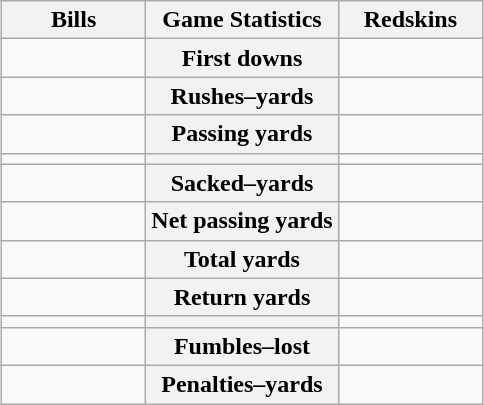<table class="wikitable" style="margin: 1em auto 1em auto">
<tr>
<th style="width:30%;">Bills</th>
<th style="width:40%;">Game Statistics</th>
<th style="width:30%;">Redskins</th>
</tr>
<tr>
<td style="text-align:right;"></td>
<th>First downs</th>
<td></td>
</tr>
<tr>
<td style="text-align:right;"></td>
<th>Rushes–yards</th>
<td></td>
</tr>
<tr>
<td style="text-align:right;"></td>
<th>Passing yards</th>
<td></td>
</tr>
<tr>
<td style="text-align:right;"></td>
<th></th>
<td></td>
</tr>
<tr>
<td style="text-align:right;"></td>
<th>Sacked–yards</th>
<td></td>
</tr>
<tr>
<td style="text-align:right;"></td>
<th>Net passing yards</th>
<td></td>
</tr>
<tr>
<td style="text-align:right;"></td>
<th>Total yards</th>
<td></td>
</tr>
<tr>
<td style="text-align:right;"></td>
<th>Return yards</th>
<td></td>
</tr>
<tr>
<td style="text-align:right;"></td>
<th></th>
<td></td>
</tr>
<tr>
<td style="text-align:right;"></td>
<th>Fumbles–lost</th>
<td></td>
</tr>
<tr>
<td style="text-align:right;"></td>
<th>Penalties–yards</th>
<td></td>
</tr>
</table>
